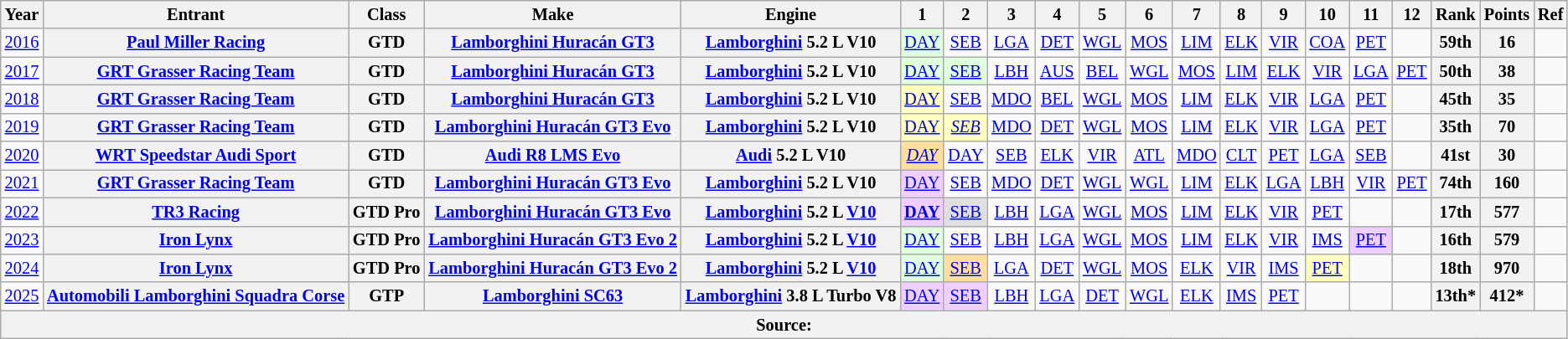<table class="wikitable" style="text-align:center; font-size:85%">
<tr>
<th>Year</th>
<th>Entrant</th>
<th>Class</th>
<th>Make</th>
<th>Engine</th>
<th>1</th>
<th>2</th>
<th>3</th>
<th>4</th>
<th>5</th>
<th>6</th>
<th>7</th>
<th>8</th>
<th>9</th>
<th>10</th>
<th>11</th>
<th>12</th>
<th>Rank</th>
<th>Points</th>
<th>Ref</th>
</tr>
<tr>
<td><a href='#'>2016</a></td>
<th nowrap><a href='#'>Paul Miller Racing</a></th>
<th>GTD</th>
<th nowrap><a href='#'>Lamborghini Huracán GT3</a></th>
<th nowrap><a href='#'>Lamborghini</a> 5.2 L V10</th>
<td style="background:#DFFFDF;"><a href='#'>DAY</a><br></td>
<td><a href='#'>SEB</a></td>
<td><a href='#'>LGA</a></td>
<td><a href='#'>DET</a></td>
<td><a href='#'>WGL</a></td>
<td><a href='#'>MOS</a></td>
<td><a href='#'>LIM</a></td>
<td><a href='#'>ELK</a></td>
<td><a href='#'>VIR</a></td>
<td><a href='#'>COA</a></td>
<td><a href='#'>PET</a></td>
<td></td>
<th>59th</th>
<th>16</th>
<td></td>
</tr>
<tr>
<td><a href='#'>2017</a></td>
<th nowrap><a href='#'>GRT Grasser Racing Team</a></th>
<th>GTD</th>
<th nowrap><a href='#'>Lamborghini Huracán GT3</a></th>
<th nowrap><a href='#'>Lamborghini</a> 5.2 L V10</th>
<td style="background:#DFFFDF;"><a href='#'>DAY</a><br></td>
<td style="background:#DFFFDF;"><a href='#'>SEB</a><br></td>
<td><a href='#'>LBH</a><br></td>
<td><a href='#'>AUS</a><br></td>
<td><a href='#'>BEL</a><br></td>
<td><a href='#'>WGL</a><br></td>
<td><a href='#'>MOS</a><br></td>
<td><a href='#'>LIM</a><br></td>
<td><a href='#'>ELK</a><br></td>
<td><a href='#'>VIR</a><br></td>
<td><a href='#'>LGA</a><br></td>
<td><a href='#'>PET</a><br></td>
<th>50th</th>
<th>38</th>
<td></td>
</tr>
<tr>
<td><a href='#'>2018</a></td>
<th nowrap><a href='#'>GRT Grasser Racing Team</a></th>
<th>GTD</th>
<th nowrap><a href='#'>Lamborghini Huracán GT3</a></th>
<th nowrap><a href='#'>Lamborghini</a> 5.2 L V10</th>
<td style="background:#FFFFBF;"><a href='#'>DAY</a><br></td>
<td><a href='#'>SEB</a></td>
<td><a href='#'>MDO</a></td>
<td><a href='#'>BEL</a></td>
<td><a href='#'>WGL</a></td>
<td><a href='#'>MOS</a></td>
<td><a href='#'>LIM</a></td>
<td><a href='#'>ELK</a></td>
<td><a href='#'>VIR</a></td>
<td><a href='#'>LGA</a></td>
<td><a href='#'>PET</a></td>
<td></td>
<th>45th</th>
<th>35</th>
<td></td>
</tr>
<tr>
<td><a href='#'>2019</a></td>
<th nowrap><a href='#'>GRT Grasser Racing Team</a></th>
<th>GTD</th>
<th nowrap><a href='#'>Lamborghini Huracán GT3 Evo</a></th>
<th nowrap><a href='#'>Lamborghini</a> 5.2 L V10</th>
<td style="background:#FFFFBF;"><a href='#'>DAY</a><br></td>
<td style="background:#FFFFBF;"><em><a href='#'>SEB</a></em><br></td>
<td><a href='#'>MDO</a></td>
<td><a href='#'>DET</a></td>
<td><a href='#'>WGL</a></td>
<td><a href='#'>MOS</a></td>
<td><a href='#'>LIM</a></td>
<td><a href='#'>ELK</a></td>
<td><a href='#'>VIR</a></td>
<td><a href='#'>LGA</a></td>
<td><a href='#'>PET</a></td>
<td></td>
<th>35th</th>
<th>70</th>
<td></td>
</tr>
<tr>
<td><a href='#'>2020</a></td>
<th nowrap><a href='#'>WRT Speedstar Audi Sport</a></th>
<th>GTD</th>
<th nowrap><a href='#'>Audi R8 LMS Evo</a></th>
<th nowrap><a href='#'>Audi</a> 5.2 L V10</th>
<td style="background:#FFDF9F;"><em><a href='#'>DAY</a></em><br></td>
<td><a href='#'>DAY</a></td>
<td><a href='#'>SEB</a></td>
<td><a href='#'>ELK</a></td>
<td><a href='#'>VIR</a></td>
<td><a href='#'>ATL</a></td>
<td><a href='#'>MDO</a></td>
<td><a href='#'>CLT</a></td>
<td><a href='#'>PET</a></td>
<td><a href='#'>LGA</a></td>
<td><a href='#'>SEB</a></td>
<td></td>
<th>41st</th>
<th>30</th>
<td></td>
</tr>
<tr>
<td><a href='#'>2021</a></td>
<th nowrap><a href='#'>GRT Grasser Racing Team</a></th>
<th>GTD</th>
<th nowrap><a href='#'>Lamborghini Huracán GT3 Evo</a></th>
<th nowrap><a href='#'>Lamborghini</a> 5.2 L V10</th>
<td style="background:#EFCFFF;"><a href='#'>DAY</a><br></td>
<td><a href='#'>SEB</a></td>
<td><a href='#'>MDO</a></td>
<td><a href='#'>DET</a></td>
<td><a href='#'>WGL</a></td>
<td><a href='#'>WGL</a></td>
<td><a href='#'>LIM</a><br></td>
<td><a href='#'>ELK</a></td>
<td><a href='#'>LGA</a></td>
<td><a href='#'>LBH</a></td>
<td><a href='#'>VIR</a></td>
<td><a href='#'>PET</a></td>
<th>74th</th>
<th>160</th>
<td></td>
</tr>
<tr>
<td><a href='#'>2022</a></td>
<th nowrap><a href='#'>TR3 Racing</a></th>
<th nowrap>GTD Pro</th>
<th nowrap><a href='#'>Lamborghini Huracán GT3 Evo</a></th>
<th nowrap><a href='#'>Lamborghini</a> 5.2 L <a href='#'>V10</a></th>
<td style="background:#EFCFFF;"><strong><a href='#'>DAY</a></strong><br></td>
<td style="background:#DFDFDF;"><a href='#'>SEB</a><br></td>
<td><a href='#'>LBH</a></td>
<td><a href='#'>LGA</a></td>
<td><a href='#'>WGL</a></td>
<td><a href='#'>MOS</a></td>
<td><a href='#'>LIM</a></td>
<td><a href='#'>ELK</a></td>
<td><a href='#'>VIR</a></td>
<td><a href='#'>PET</a></td>
<td></td>
<td></td>
<th>17th</th>
<th>577</th>
<td></td>
</tr>
<tr>
<td><a href='#'>2023</a></td>
<th nowrap><a href='#'>Iron Lynx</a></th>
<th nowrap>GTD Pro</th>
<th nowrap><a href='#'>Lamborghini Huracán GT3 Evo 2</a></th>
<th nowrap><a href='#'>Lamborghini</a> 5.2 L <a href='#'>V10</a></th>
<td style="background:#DFFFDF;"><a href='#'>DAY</a><br></td>
<td><a href='#'>SEB</a></td>
<td><a href='#'>LBH</a></td>
<td><a href='#'>LGA</a></td>
<td><a href='#'>WGL</a></td>
<td><a href='#'>MOS</a></td>
<td><a href='#'>LIM</a></td>
<td><a href='#'>ELK</a></td>
<td><a href='#'>VIR</a></td>
<td><a href='#'>IMS</a></td>
<td style="background:#EFCFFF;"><a href='#'>PET</a><br></td>
<td></td>
<th>16th</th>
<th>579</th>
<td></td>
</tr>
<tr>
<td><a href='#'>2024</a></td>
<th nowrap><a href='#'>Iron Lynx</a></th>
<th nowrap>GTD Pro</th>
<th nowrap><a href='#'>Lamborghini Huracán GT3 Evo 2</a></th>
<th nowrap><a href='#'>Lamborghini</a> 5.2 L <a href='#'>V10</a></th>
<td style="background:#DFFFDF;"><a href='#'>DAY</a><br></td>
<td style="background:#FFDF9F;"><a href='#'>SEB</a><br></td>
<td><a href='#'>LGA</a></td>
<td><a href='#'>DET</a></td>
<td><a href='#'>WGL</a></td>
<td><a href='#'>MOS</a></td>
<td><a href='#'>ELK</a></td>
<td><a href='#'>VIR</a></td>
<td><a href='#'>IMS</a></td>
<td style="background:#FFFFBF;"><a href='#'>PET</a><br></td>
<td></td>
<td></td>
<th>18th</th>
<th>970</th>
<td></td>
</tr>
<tr>
<td><a href='#'>2025</a></td>
<th><a href='#'>Automobili Lamborghini Squadra Corse</a></th>
<th>GTP</th>
<th><a href='#'>Lamborghini SC63</a></th>
<th><a href='#'>Lamborghini</a> 3.8 L Turbo V8</th>
<td style="background:#EFCFFF;"><a href='#'>DAY</a><br></td>
<td style="background:#EFCFFF;"><a href='#'>SEB</a><br></td>
<td><a href='#'>LBH</a></td>
<td><a href='#'>LGA</a></td>
<td><a href='#'>DET</a></td>
<td><a href='#'>WGL</a></td>
<td><a href='#'>ELK</a></td>
<td><a href='#'>IMS</a></td>
<td><a href='#'>PET</a></td>
<td></td>
<td></td>
<td></td>
<th>13th*</th>
<th>412*</th>
</tr>
<tr>
<th colspan="20">Source:</th>
</tr>
</table>
